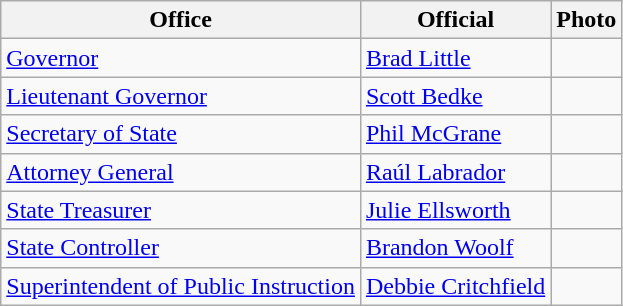<table class="wikitable">
<tr>
<th>Office</th>
<th>Official</th>
<th>Photo</th>
</tr>
<tr>
<td><a href='#'>Governor</a></td>
<td><a href='#'>Brad Little</a></td>
<td></td>
</tr>
<tr>
<td><a href='#'>Lieutenant Governor</a></td>
<td><a href='#'>Scott Bedke</a></td>
<td></td>
</tr>
<tr>
<td><a href='#'>Secretary of State</a></td>
<td><a href='#'>Phil McGrane</a></td>
<td></td>
</tr>
<tr>
<td><a href='#'>Attorney General</a></td>
<td><a href='#'>Raúl Labrador</a></td>
<td></td>
</tr>
<tr>
<td><a href='#'>State Treasurer</a></td>
<td><a href='#'>Julie Ellsworth</a></td>
<td></td>
</tr>
<tr>
<td><a href='#'>State Controller</a></td>
<td><a href='#'>Brandon Woolf</a></td>
<td></td>
</tr>
<tr>
<td><a href='#'>Superintendent of Public Instruction</a></td>
<td><a href='#'>Debbie Critchfield</a></td>
<td></td>
</tr>
</table>
